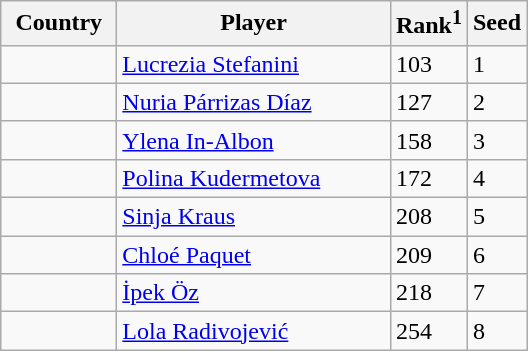<table class="sortable wikitable">
<tr>
<th width="70">Country</th>
<th width="175">Player</th>
<th>Rank<sup>1</sup></th>
<th>Seed</th>
</tr>
<tr>
<td></td>
<td><a href='#'>Lucrezia Stefanini</a></td>
<td>103</td>
<td>1</td>
</tr>
<tr>
<td></td>
<td><a href='#'>Nuria Párrizas Díaz</a></td>
<td>127</td>
<td>2</td>
</tr>
<tr>
<td></td>
<td><a href='#'>Ylena In-Albon</a></td>
<td>158</td>
<td>3</td>
</tr>
<tr>
<td></td>
<td><a href='#'>Polina Kudermetova</a></td>
<td>172</td>
<td>4</td>
</tr>
<tr>
<td></td>
<td><a href='#'>Sinja Kraus</a></td>
<td>208</td>
<td>5</td>
</tr>
<tr>
<td></td>
<td><a href='#'>Chloé Paquet</a></td>
<td>209</td>
<td>6</td>
</tr>
<tr>
<td></td>
<td><a href='#'>İpek Öz</a></td>
<td>218</td>
<td>7</td>
</tr>
<tr>
<td></td>
<td><a href='#'>Lola Radivojević</a></td>
<td>254</td>
<td>8</td>
</tr>
</table>
